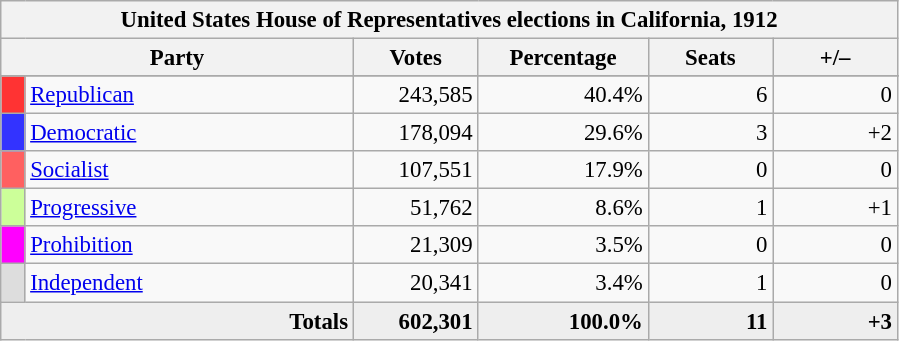<table class="wikitable" style="font-size: 95%;">
<tr>
<th colspan="6">United States House of Representatives elections in California, 1912</th>
</tr>
<tr>
<th colspan=2 style="width: 15em">Party</th>
<th style="width: 5em">Votes</th>
<th style="width: 7em">Percentage</th>
<th style="width: 5em">Seats</th>
<th style="width: 5em">+/–</th>
</tr>
<tr>
</tr>
<tr>
<th style="background-color:#FF3333; width: 3px"></th>
<td style="width: 130px"><a href='#'>Republican</a></td>
<td style="text-align:right;">243,585</td>
<td style="text-align:right;">40.4%</td>
<td style="text-align:right;">6</td>
<td style="text-align:right;">0</td>
</tr>
<tr>
<th style="background-color:#3333FF; width: 3px"></th>
<td style="width: 130px"><a href='#'>Democratic</a></td>
<td style="text-align:right;">178,094</td>
<td style="text-align:right;">29.6%</td>
<td style="text-align:right;">3</td>
<td style="text-align:right;">+2</td>
</tr>
<tr>
<th style="background-color:#FF6060; width: 3px"></th>
<td style="width: 130px"><a href='#'>Socialist</a></td>
<td style="text-align:right;">107,551</td>
<td style="text-align:right;">17.9%</td>
<td style="text-align:right;">0</td>
<td style="text-align:right;">0</td>
</tr>
<tr>
<th style="background-color:#CCFF99; width: 3px"></th>
<td style="width: 130px"><a href='#'>Progressive</a></td>
<td style="text-align:right;">51,762</td>
<td style="text-align:right;">8.6%</td>
<td style="text-align:right;">1</td>
<td style="text-align:right;">+1</td>
</tr>
<tr>
<th style="background-color:#FF00FF; width: 3px"></th>
<td style="width: 130px"><a href='#'>Prohibition</a></td>
<td style="text-align:right;">21,309</td>
<td style="text-align:right;">3.5%</td>
<td style="text-align:right;">0</td>
<td style="text-align:right;">0</td>
</tr>
<tr>
<th style="background-color:#DDDDDD; width: 3px"></th>
<td style="width: 130px"><a href='#'>Independent</a></td>
<td style="text-align:right;">20,341</td>
<td style="text-align:right;">3.4%</td>
<td style="text-align:right;">1</td>
<td style="text-align:right;">0</td>
</tr>
<tr style="background-color:#EEEEEE;">
<td colspan="2" align="right"><strong>Totals</strong></td>
<td style="text-align:right;"><strong>602,301</strong></td>
<td style="text-align:right;"><strong>100.0%</strong></td>
<td style="text-align:right;"><strong>11</strong></td>
<td style="text-align:right;"><strong>+3</strong></td>
</tr>
</table>
